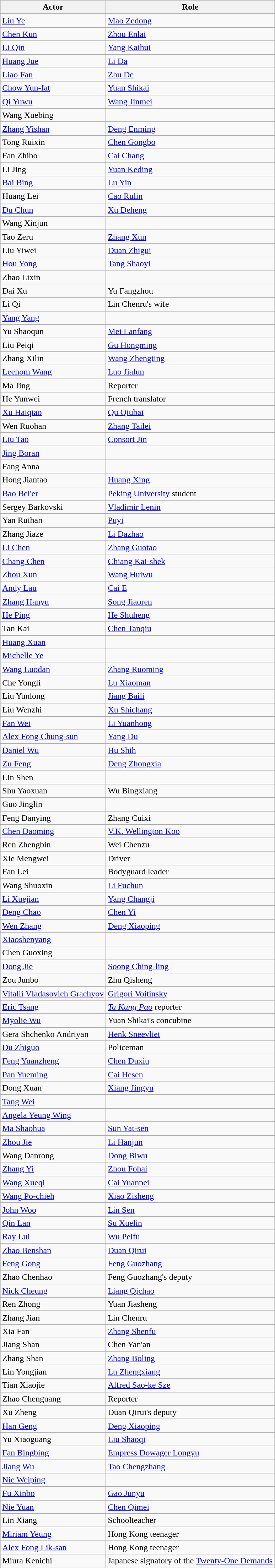<table class="wikitable">
<tr>
<th>Actor</th>
<th>Role</th>
</tr>
<tr>
<td><a href='#'>Liu Ye</a></td>
<td><a href='#'>Mao Zedong</a></td>
</tr>
<tr>
<td><a href='#'>Chen Kun</a></td>
<td><a href='#'>Zhou Enlai</a></td>
</tr>
<tr>
<td><a href='#'>Li Qin</a></td>
<td><a href='#'>Yang Kaihui</a></td>
</tr>
<tr>
<td><a href='#'>Huang Jue</a></td>
<td><a href='#'>Li Da</a></td>
</tr>
<tr>
<td><a href='#'>Liao Fan</a></td>
<td><a href='#'>Zhu De</a></td>
</tr>
<tr>
<td><a href='#'>Chow Yun-fat</a></td>
<td><a href='#'>Yuan Shikai</a></td>
</tr>
<tr>
<td><a href='#'>Qi Yuwu</a></td>
<td><a href='#'>Wang Jinmei</a></td>
</tr>
<tr>
<td>Wang Xuebing</td>
<td></td>
</tr>
<tr>
<td><a href='#'>Zhang Yishan</a></td>
<td><a href='#'>Deng Enming</a></td>
</tr>
<tr>
<td>Tong Ruixin</td>
<td><a href='#'>Chen Gongbo</a></td>
</tr>
<tr>
<td>Fan Zhibo</td>
<td><a href='#'>Cai Chang</a></td>
</tr>
<tr>
<td>Li Jing</td>
<td><a href='#'>Yuan Keding</a></td>
</tr>
<tr>
<td><a href='#'>Bai Bing</a></td>
<td><a href='#'>Lu Yin</a></td>
</tr>
<tr>
<td>Huang Lei</td>
<td><a href='#'>Cao Rulin</a></td>
</tr>
<tr>
<td><a href='#'>Du Chun</a></td>
<td><a href='#'>Xu Deheng</a></td>
</tr>
<tr>
<td>Wang Xinjun</td>
<td></td>
</tr>
<tr>
<td>Tao Zeru</td>
<td><a href='#'>Zhang Xun</a></td>
</tr>
<tr>
<td>Liu Yiwei</td>
<td><a href='#'>Duan Zhigui</a></td>
</tr>
<tr>
<td><a href='#'>Hou Yong</a></td>
<td><a href='#'>Tang Shaoyi</a></td>
</tr>
<tr>
<td>Zhao Lixin</td>
<td></td>
</tr>
<tr>
<td>Dai Xu</td>
<td>Yu Fangzhou</td>
</tr>
<tr>
<td>Li Qi</td>
<td>Lin Chenru's wife</td>
</tr>
<tr>
<td><a href='#'>Yang Yang</a></td>
<td></td>
</tr>
<tr>
<td>Yu Shaoqun</td>
<td><a href='#'>Mei Lanfang</a></td>
</tr>
<tr>
<td>Liu Peiqi</td>
<td><a href='#'>Gu Hongming</a></td>
</tr>
<tr>
<td>Zhang Xilin</td>
<td><a href='#'>Wang Zhengting</a></td>
</tr>
<tr>
<td><a href='#'>Leehom Wang</a></td>
<td><a href='#'>Luo Jialun</a></td>
</tr>
<tr>
<td>Ma Jing</td>
<td>Reporter</td>
</tr>
<tr>
<td>He Yunwei</td>
<td>French translator</td>
</tr>
<tr>
<td><a href='#'>Xu Haiqiao</a></td>
<td><a href='#'>Qu Qiubai</a></td>
</tr>
<tr>
<td>Wen Ruohan</td>
<td><a href='#'>Zhang Tailei</a></td>
</tr>
<tr>
<td><a href='#'>Liu Tao</a></td>
<td><a href='#'>Consort Jin</a></td>
</tr>
<tr>
<td><a href='#'>Jing Boran</a></td>
<td></td>
</tr>
<tr>
<td>Fang Anna</td>
<td></td>
</tr>
<tr>
<td>Hong Jiantao</td>
<td><a href='#'>Huang Xing</a></td>
</tr>
<tr>
<td><a href='#'>Bao Bei'er</a></td>
<td><a href='#'>Peking University</a> student</td>
</tr>
<tr>
<td>Sergey Barkovski</td>
<td><a href='#'>Vladimir Lenin</a></td>
</tr>
<tr>
<td>Yan Ruihan</td>
<td><a href='#'>Puyi</a></td>
</tr>
<tr>
<td>Zhang Jiaze</td>
<td><a href='#'>Li Dazhao</a></td>
</tr>
<tr>
<td><a href='#'>Li Chen</a></td>
<td><a href='#'>Zhang Guotao</a></td>
</tr>
<tr>
<td><a href='#'>Chang Chen</a></td>
<td><a href='#'>Chiang Kai-shek</a></td>
</tr>
<tr>
<td><a href='#'>Zhou Xun</a></td>
<td><a href='#'>Wang Huiwu</a></td>
</tr>
<tr>
<td><a href='#'>Andy Lau</a></td>
<td><a href='#'>Cai E</a></td>
</tr>
<tr>
<td><a href='#'>Zhang Hanyu</a></td>
<td><a href='#'>Song Jiaoren</a></td>
</tr>
<tr>
<td><a href='#'>He Ping</a></td>
<td><a href='#'>He Shuheng</a></td>
</tr>
<tr>
<td>Tan Kai</td>
<td><a href='#'>Chen Tanqiu</a></td>
</tr>
<tr>
<td><a href='#'>Huang Xuan</a></td>
<td></td>
</tr>
<tr>
<td><a href='#'>Michelle Ye</a></td>
<td></td>
</tr>
<tr>
<td><a href='#'>Wang Luodan</a></td>
<td><a href='#'>Zhang Ruoming</a></td>
</tr>
<tr>
<td>Che Yongli</td>
<td><a href='#'>Lu Xiaoman</a></td>
</tr>
<tr>
<td>Liu Yunlong</td>
<td><a href='#'>Jiang Baili</a></td>
</tr>
<tr>
<td>Liu Wenzhi</td>
<td><a href='#'>Xu Shichang</a></td>
</tr>
<tr>
<td><a href='#'>Fan Wei</a></td>
<td><a href='#'>Li Yuanhong</a></td>
</tr>
<tr>
<td><a href='#'>Alex Fong Chung-sun</a></td>
<td><a href='#'>Yang Du</a></td>
</tr>
<tr>
<td><a href='#'>Daniel Wu</a></td>
<td><a href='#'>Hu Shih</a></td>
</tr>
<tr>
<td><a href='#'>Zu Feng</a></td>
<td><a href='#'>Deng Zhongxia</a></td>
</tr>
<tr>
<td>Lin Shen</td>
<td></td>
</tr>
<tr>
<td>Shu Yaoxuan</td>
<td>Wu Bingxiang</td>
</tr>
<tr>
<td>Guo Jinglin</td>
<td></td>
</tr>
<tr>
<td>Feng Danying</td>
<td>Zhang Cuixi</td>
</tr>
<tr>
<td><a href='#'>Chen Daoming</a></td>
<td><a href='#'>V.K. Wellington Koo</a></td>
</tr>
<tr>
<td>Ren Zhengbin</td>
<td>Wei Chenzu</td>
</tr>
<tr>
<td>Xie Mengwei</td>
<td>Driver</td>
</tr>
<tr>
<td>Fan Lei</td>
<td>Bodyguard leader</td>
</tr>
<tr>
<td>Wang Shuoxin</td>
<td><a href='#'>Li Fuchun</a></td>
</tr>
<tr>
<td><a href='#'>Li Xuejian</a></td>
<td><a href='#'>Yang Changji</a></td>
</tr>
<tr>
<td><a href='#'>Deng Chao</a></td>
<td><a href='#'>Chen Yi</a></td>
</tr>
<tr>
<td><a href='#'>Wen Zhang</a></td>
<td><a href='#'>Deng Xiaoping</a></td>
</tr>
<tr>
<td><a href='#'>Xiaoshenyang</a></td>
<td></td>
</tr>
<tr>
<td>Chen Guoxing</td>
<td></td>
</tr>
<tr>
<td><a href='#'>Dong Jie</a></td>
<td><a href='#'>Soong Ching-ling</a></td>
</tr>
<tr>
<td>Zou Junbo</td>
<td>Zhu Qisheng</td>
</tr>
<tr>
<td><a href='#'>Vitalii Vladasovich Grachyov</a></td>
<td><a href='#'>Grigori Voitinsky</a></td>
</tr>
<tr>
<td><a href='#'>Eric Tsang</a></td>
<td><em><a href='#'>Ta Kung Pao</a></em> reporter</td>
</tr>
<tr>
<td><a href='#'>Myolie Wu</a></td>
<td>Yuan Shikai's concubine</td>
</tr>
<tr>
<td>Gera Shchenko Andriyan</td>
<td><a href='#'>Henk Sneevliet</a></td>
</tr>
<tr>
<td><a href='#'>Du Zhiguo</a></td>
<td>Policeman</td>
</tr>
<tr>
<td><a href='#'>Feng Yuanzheng</a></td>
<td><a href='#'>Chen Duxiu</a></td>
</tr>
<tr>
<td><a href='#'>Pan Yueming</a></td>
<td><a href='#'>Cai Hesen</a></td>
</tr>
<tr>
<td>Dong Xuan</td>
<td><a href='#'>Xiang Jingyu</a></td>
</tr>
<tr>
<td><a href='#'>Tang Wei</a></td>
<td></td>
</tr>
<tr>
<td><a href='#'>Angela Yeung Wing</a></td>
<td></td>
</tr>
<tr>
<td><a href='#'>Ma Shaohua</a></td>
<td><a href='#'>Sun Yat-sen</a></td>
</tr>
<tr>
<td><a href='#'>Zhou Jie</a></td>
<td><a href='#'>Li Hanjun</a></td>
</tr>
<tr>
<td>Wang Danrong</td>
<td><a href='#'>Dong Biwu</a></td>
</tr>
<tr>
<td><a href='#'>Zhang Yi</a></td>
<td><a href='#'>Zhou Fohai</a></td>
</tr>
<tr>
<td><a href='#'>Wang Xueqi</a></td>
<td><a href='#'>Cai Yuanpei</a></td>
</tr>
<tr>
<td><a href='#'>Wang Po-chieh</a></td>
<td><a href='#'>Xiao Zisheng</a></td>
</tr>
<tr>
<td><a href='#'>John Woo</a></td>
<td><a href='#'>Lin Sen</a></td>
</tr>
<tr>
<td><a href='#'>Qin Lan</a></td>
<td><a href='#'>Su Xuelin</a></td>
</tr>
<tr>
<td><a href='#'>Ray Lui</a></td>
<td><a href='#'>Wu Peifu</a></td>
</tr>
<tr>
<td><a href='#'>Zhao Benshan</a></td>
<td><a href='#'>Duan Qirui</a></td>
</tr>
<tr>
<td><a href='#'>Feng Gong</a></td>
<td><a href='#'>Feng Guozhang</a></td>
</tr>
<tr>
<td>Zhao Chenhao</td>
<td>Feng Guozhang's deputy</td>
</tr>
<tr>
<td><a href='#'>Nick Cheung</a></td>
<td><a href='#'>Liang Qichao</a></td>
</tr>
<tr>
<td>Ren Zhong</td>
<td>Yuan Jiasheng</td>
</tr>
<tr>
<td>Zhang Jian</td>
<td>Lin Chenru</td>
</tr>
<tr>
<td>Xia Fan</td>
<td><a href='#'>Zhang Shenfu</a></td>
</tr>
<tr>
<td>Jiang Shan</td>
<td>Chen Yan'an</td>
</tr>
<tr>
<td>Zhang Shan</td>
<td><a href='#'>Zhang Boling</a></td>
</tr>
<tr>
<td>Lin Yongjian</td>
<td><a href='#'>Lu Zhengxiang</a></td>
</tr>
<tr>
<td>Tian Xiaojie</td>
<td><a href='#'>Alfred Sao-ke Sze</a></td>
</tr>
<tr>
<td>Zhao Chenguang</td>
<td>Reporter</td>
</tr>
<tr>
<td>Xu Zheng</td>
<td>Duan Qirui's deputy</td>
</tr>
<tr>
<td><a href='#'>Han Geng</a></td>
<td><a href='#'>Deng Xiaoping</a></td>
</tr>
<tr>
<td>Yu Xiaoguang</td>
<td><a href='#'>Liu Shaoqi</a></td>
</tr>
<tr>
<td><a href='#'>Fan Bingbing</a></td>
<td><a href='#'>Empress Dowager Longyu</a></td>
</tr>
<tr>
<td><a href='#'>Jiang Wu</a></td>
<td><a href='#'>Tao Chengzhang</a></td>
</tr>
<tr>
<td><a href='#'>Nie Weiping</a></td>
<td></td>
</tr>
<tr>
<td><a href='#'>Fu Xinbo</a></td>
<td><a href='#'>Gao Junyu</a></td>
</tr>
<tr>
<td><a href='#'>Nie Yuan</a></td>
<td><a href='#'>Chen Qimei</a></td>
</tr>
<tr>
<td>Lin Xiang</td>
<td>Schoolteacher</td>
</tr>
<tr>
<td><a href='#'>Miriam Yeung</a></td>
<td>Hong Kong teenager</td>
</tr>
<tr>
<td><a href='#'>Alex Fong Lik-san</a></td>
<td>Hong Kong teenager</td>
</tr>
<tr>
<td>Miura Kenichi</td>
<td>Japanese signatory of the <a href='#'>Twenty-One Demands</a></td>
</tr>
</table>
